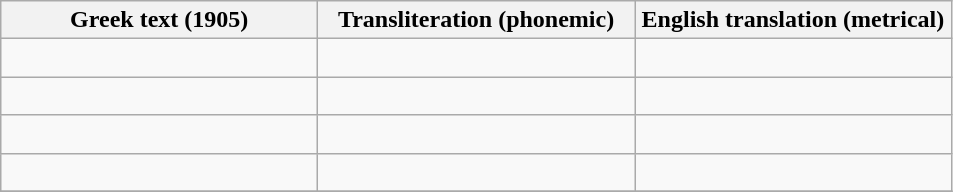<table class="wikitable">
<tr>
<th scope="col" style="width: 33%;">Greek text (1905)</th>
<th scope="col" style="width: 33%;">Transliteration (phonemic)</th>
<th scope="col" style="width: 33%;">English translation (metrical)  </th>
</tr>
<tr>
<td><br></td>
<td><br></td>
<td><br></td>
</tr>
<tr>
<td><br></td>
<td><br></td>
<td><br></td>
</tr>
<tr>
<td><br></td>
<td><br></td>
<td><br></td>
</tr>
<tr>
<td><br></td>
<td><br></td>
<td><br></td>
</tr>
<tr>
</tr>
</table>
